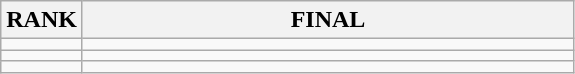<table class="wikitable">
<tr>
<th>RANK</th>
<th style="width: 20em">FINAL</th>
</tr>
<tr>
<td align="center"></td>
<td></td>
</tr>
<tr>
<td align="center"></td>
<td></td>
</tr>
<tr>
<td align="center"></td>
<td></td>
</tr>
</table>
